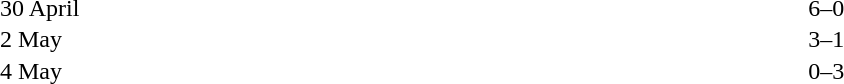<table cellspacing=1 width=70%>
<tr>
<th width=25%></th>
<th width=30%></th>
<th width=15%></th>
<th width=30%></th>
</tr>
<tr>
<td>30 April</td>
<td align=right></td>
<td align=center>6–0</td>
<td></td>
</tr>
<tr>
<td>2 May</td>
<td align=right></td>
<td align=center>3–1</td>
<td></td>
</tr>
<tr>
<td>4 May</td>
<td align=right></td>
<td align=center>0–3</td>
<td></td>
</tr>
</table>
